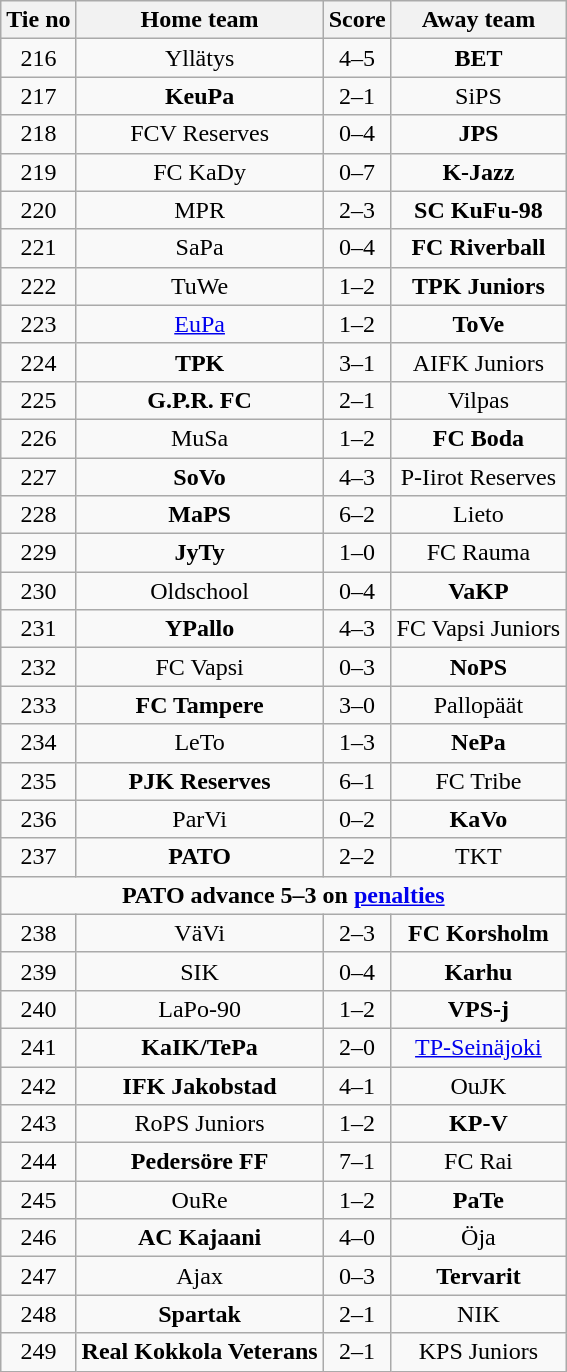<table class="wikitable" style="text-align: center">
<tr>
<th>Tie no</th>
<th>Home team</th>
<th>Score</th>
<th>Away team</th>
</tr>
<tr>
<td>216</td>
<td>Yllätys</td>
<td>4–5</td>
<td><strong>BET</strong></td>
</tr>
<tr>
<td>217</td>
<td><strong>KeuPa</strong></td>
<td>2–1</td>
<td>SiPS</td>
</tr>
<tr>
<td>218</td>
<td>FCV Reserves</td>
<td>0–4</td>
<td><strong>JPS</strong></td>
</tr>
<tr>
<td>219</td>
<td>FC KaDy</td>
<td>0–7</td>
<td><strong>K-Jazz</strong></td>
</tr>
<tr>
<td>220</td>
<td>MPR</td>
<td>2–3</td>
<td><strong>SC KuFu-98</strong></td>
</tr>
<tr>
<td>221</td>
<td>SaPa</td>
<td>0–4</td>
<td><strong>FC Riverball</strong></td>
</tr>
<tr>
<td>222</td>
<td>TuWe</td>
<td>1–2</td>
<td><strong>TPK Juniors</strong></td>
</tr>
<tr>
<td>223</td>
<td><a href='#'>EuPa</a></td>
<td>1–2</td>
<td><strong>ToVe</strong></td>
</tr>
<tr>
<td>224</td>
<td><strong>TPK</strong></td>
<td>3–1</td>
<td>AIFK Juniors</td>
</tr>
<tr>
<td>225</td>
<td><strong>G.P.R. FC</strong></td>
<td>2–1</td>
<td>Vilpas</td>
</tr>
<tr>
<td>226</td>
<td>MuSa</td>
<td>1–2</td>
<td><strong>FC Boda</strong></td>
</tr>
<tr>
<td>227</td>
<td><strong>SoVo</strong></td>
<td>4–3 </td>
<td>P-Iirot Reserves</td>
</tr>
<tr>
<td>228</td>
<td><strong>MaPS</strong></td>
<td>6–2</td>
<td>Lieto</td>
</tr>
<tr>
<td>229</td>
<td><strong>JyTy</strong></td>
<td>1–0</td>
<td>FC Rauma</td>
</tr>
<tr>
<td>230</td>
<td>Oldschool</td>
<td>0–4</td>
<td><strong>VaKP</strong></td>
</tr>
<tr>
<td>231</td>
<td><strong>YPallo</strong></td>
<td>4–3</td>
<td>FC Vapsi Juniors</td>
</tr>
<tr>
<td>232</td>
<td>FC Vapsi</td>
<td>0–3</td>
<td><strong>NoPS</strong></td>
</tr>
<tr>
<td>233</td>
<td><strong>FC Tampere</strong></td>
<td>3–0</td>
<td>Pallopäät</td>
</tr>
<tr>
<td>234</td>
<td>LeTo</td>
<td>1–3</td>
<td><strong>NePa</strong></td>
</tr>
<tr>
<td>235</td>
<td><strong>PJK Reserves</strong></td>
<td>6–1</td>
<td>FC Tribe</td>
</tr>
<tr>
<td>236</td>
<td>ParVi</td>
<td>0–2</td>
<td><strong>KaVo</strong></td>
</tr>
<tr>
<td>237</td>
<td><strong>PATO</strong></td>
<td>2–2 </td>
<td>TKT</td>
</tr>
<tr>
<td colspan=4><strong>PATO advance 5–3 on <a href='#'>penalties</a></strong></td>
</tr>
<tr>
<td>238</td>
<td>VäVi</td>
<td>2–3</td>
<td><strong>FC Korsholm</strong></td>
</tr>
<tr>
<td>239</td>
<td>SIK</td>
<td>0–4</td>
<td><strong>Karhu</strong></td>
</tr>
<tr>
<td>240</td>
<td>LaPo-90</td>
<td>1–2 </td>
<td><strong>VPS-j</strong></td>
</tr>
<tr>
<td>241</td>
<td><strong>KaIK/TePa</strong></td>
<td>2–0</td>
<td><a href='#'>TP-Seinäjoki</a></td>
</tr>
<tr>
<td>242</td>
<td><strong>IFK Jakobstad</strong></td>
<td>4–1</td>
<td>OuJK</td>
</tr>
<tr>
<td>243</td>
<td>RoPS Juniors</td>
<td>1–2</td>
<td><strong>KP-V</strong></td>
</tr>
<tr>
<td>244</td>
<td><strong>Pedersöre FF</strong></td>
<td>7–1</td>
<td>FC Rai</td>
</tr>
<tr>
<td>245</td>
<td>OuRe</td>
<td>1–2 </td>
<td><strong>PaTe</strong></td>
</tr>
<tr>
<td>246</td>
<td><strong>AC Kajaani</strong></td>
<td>4–0</td>
<td>Öja</td>
</tr>
<tr>
<td>247</td>
<td>Ajax</td>
<td>0–3</td>
<td><strong>Tervarit</strong></td>
</tr>
<tr>
<td>248</td>
<td><strong>Spartak</strong></td>
<td>2–1</td>
<td>NIK</td>
</tr>
<tr>
<td>249</td>
<td><strong>Real Kokkola Veterans</strong></td>
<td>2–1</td>
<td>KPS Juniors</td>
</tr>
</table>
